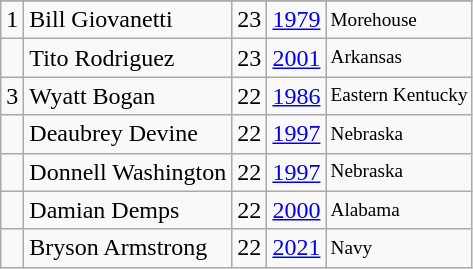<table class="wikitable">
<tr>
</tr>
<tr>
<td>1</td>
<td>Bill Giovanetti</td>
<td>23</td>
<td><a href='#'>1979</a></td>
<td style="font-size:80%;">Morehouse</td>
</tr>
<tr>
<td></td>
<td>Tito Rodriguez</td>
<td>23</td>
<td><a href='#'>2001</a></td>
<td style="font-size:80%;">Arkansas</td>
</tr>
<tr>
<td>3</td>
<td>Wyatt Bogan</td>
<td>22</td>
<td><a href='#'>1986</a></td>
<td style="font-size:80%;">Eastern Kentucky</td>
</tr>
<tr>
<td></td>
<td>Deaubrey Devine</td>
<td>22</td>
<td><a href='#'>1997</a></td>
<td style="font-size:80%;">Nebraska</td>
</tr>
<tr>
<td></td>
<td>Donnell Washington</td>
<td>22</td>
<td><a href='#'>1997</a></td>
<td style="font-size:80%;">Nebraska</td>
</tr>
<tr>
<td></td>
<td>Damian Demps</td>
<td>22</td>
<td><a href='#'>2000</a></td>
<td style="font-size:80%;">Alabama</td>
</tr>
<tr>
<td></td>
<td>Bryson Armstrong</td>
<td>22</td>
<td><a href='#'>2021</a></td>
<td style="font-size:80%;">Navy</td>
</tr>
</table>
